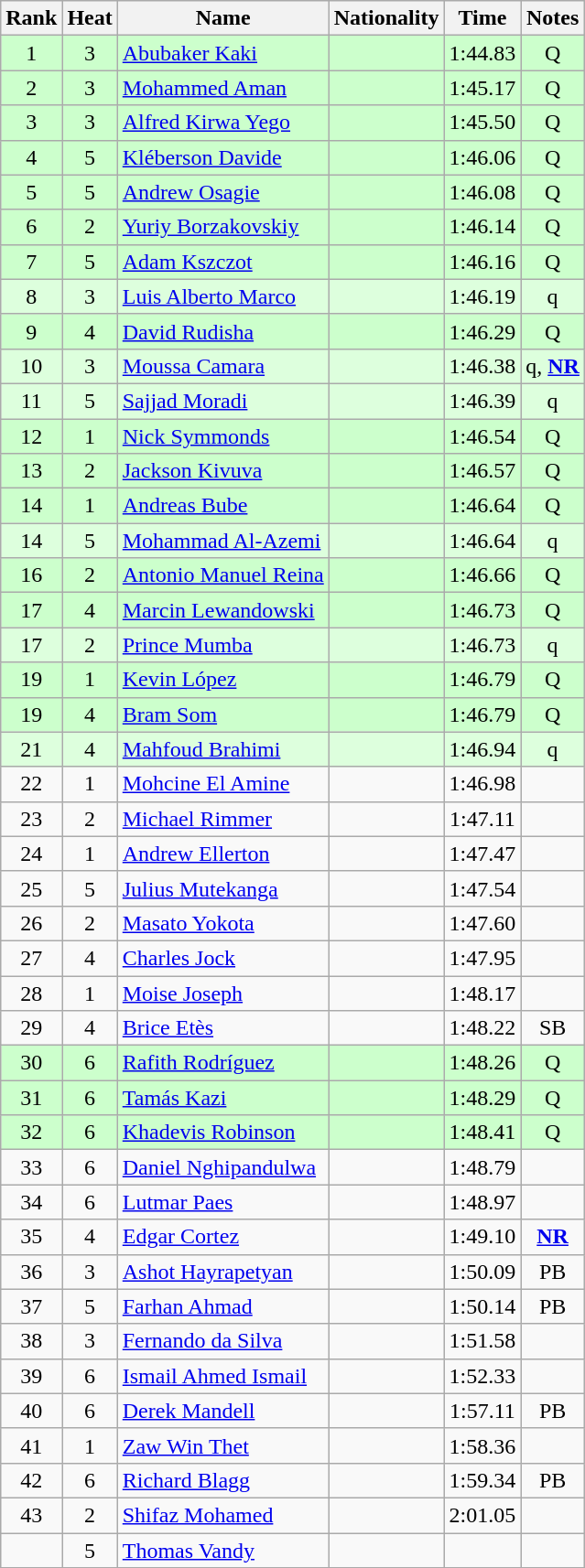<table class="wikitable sortable" style="text-align:center">
<tr>
<th>Rank</th>
<th>Heat</th>
<th>Name</th>
<th>Nationality</th>
<th>Time</th>
<th>Notes</th>
</tr>
<tr bgcolor=ccffcc>
<td>1</td>
<td>3</td>
<td align=left><a href='#'>Abubaker Kaki</a></td>
<td align=left></td>
<td>1:44.83</td>
<td>Q</td>
</tr>
<tr bgcolor=ccffcc>
<td>2</td>
<td>3</td>
<td align=left><a href='#'>Mohammed Aman</a></td>
<td align=left></td>
<td>1:45.17</td>
<td>Q</td>
</tr>
<tr bgcolor=ccffcc>
<td>3</td>
<td>3</td>
<td align=left><a href='#'>Alfred Kirwa Yego</a></td>
<td align=left></td>
<td>1:45.50</td>
<td>Q</td>
</tr>
<tr bgcolor=ccffcc>
<td>4</td>
<td>5</td>
<td align=left><a href='#'>Kléberson Davide</a></td>
<td align=left></td>
<td>1:46.06</td>
<td>Q</td>
</tr>
<tr bgcolor=ccffcc>
<td>5</td>
<td>5</td>
<td align=left><a href='#'>Andrew Osagie</a></td>
<td align=left></td>
<td>1:46.08</td>
<td>Q</td>
</tr>
<tr bgcolor=ccffcc>
<td>6</td>
<td>2</td>
<td align=left><a href='#'>Yuriy Borzakovskiy</a></td>
<td align=left></td>
<td>1:46.14</td>
<td>Q</td>
</tr>
<tr bgcolor=ccffcc>
<td>7</td>
<td>5</td>
<td align=left><a href='#'>Adam Kszczot</a></td>
<td align=left></td>
<td>1:46.16</td>
<td>Q</td>
</tr>
<tr bgcolor=ddffdd>
<td>8</td>
<td>3</td>
<td align=left><a href='#'>Luis Alberto Marco</a></td>
<td align=left></td>
<td>1:46.19</td>
<td>q</td>
</tr>
<tr bgcolor=ccffcc>
<td>9</td>
<td>4</td>
<td align=left><a href='#'>David Rudisha</a></td>
<td align=left></td>
<td>1:46.29</td>
<td>Q</td>
</tr>
<tr bgcolor=ddffdd>
<td>10</td>
<td>3</td>
<td align=left><a href='#'>Moussa Camara</a></td>
<td align=left></td>
<td>1:46.38</td>
<td>q, <strong><a href='#'>NR</a></strong></td>
</tr>
<tr bgcolor=ddffdd>
<td>11</td>
<td>5</td>
<td align=left><a href='#'>Sajjad Moradi</a></td>
<td align=left></td>
<td>1:46.39</td>
<td>q</td>
</tr>
<tr bgcolor=ccffcc>
<td>12</td>
<td>1</td>
<td align=left><a href='#'>Nick Symmonds</a></td>
<td align=left></td>
<td>1:46.54</td>
<td>Q</td>
</tr>
<tr bgcolor=ccffcc>
<td>13</td>
<td>2</td>
<td align=left><a href='#'>Jackson Kivuva</a></td>
<td align=left></td>
<td>1:46.57</td>
<td>Q</td>
</tr>
<tr bgcolor=ccffcc>
<td>14</td>
<td>1</td>
<td align=left><a href='#'>Andreas Bube</a></td>
<td align=left></td>
<td>1:46.64</td>
<td>Q</td>
</tr>
<tr bgcolor=ddffdd>
<td>14</td>
<td>5</td>
<td align=left><a href='#'>Mohammad Al-Azemi</a></td>
<td align=left></td>
<td>1:46.64</td>
<td>q</td>
</tr>
<tr bgcolor=ccffcc>
<td>16</td>
<td>2</td>
<td align=left><a href='#'>Antonio Manuel Reina</a></td>
<td align=left></td>
<td>1:46.66</td>
<td>Q</td>
</tr>
<tr bgcolor=ccffcc>
<td>17</td>
<td>4</td>
<td align=left><a href='#'>Marcin Lewandowski</a></td>
<td align=left></td>
<td>1:46.73</td>
<td>Q</td>
</tr>
<tr bgcolor=ddffdd>
<td>17</td>
<td>2</td>
<td align=left><a href='#'>Prince Mumba</a></td>
<td align=left></td>
<td>1:46.73</td>
<td>q</td>
</tr>
<tr bgcolor=ccffcc>
<td>19</td>
<td>1</td>
<td align=left><a href='#'>Kevin López</a></td>
<td align=left></td>
<td>1:46.79</td>
<td>Q</td>
</tr>
<tr bgcolor=ccffcc>
<td>19</td>
<td>4</td>
<td align=left><a href='#'>Bram Som</a></td>
<td align=left></td>
<td>1:46.79</td>
<td>Q</td>
</tr>
<tr bgcolor=ddffdd>
<td>21</td>
<td>4</td>
<td align=left><a href='#'>Mahfoud Brahimi</a></td>
<td align=left></td>
<td>1:46.94</td>
<td>q</td>
</tr>
<tr>
<td>22</td>
<td>1</td>
<td align=left><a href='#'>Mohcine El Amine</a></td>
<td align=left></td>
<td>1:46.98</td>
<td></td>
</tr>
<tr>
<td>23</td>
<td>2</td>
<td align=left><a href='#'>Michael Rimmer</a></td>
<td align=left></td>
<td>1:47.11</td>
<td></td>
</tr>
<tr>
<td>24</td>
<td>1</td>
<td align=left><a href='#'>Andrew Ellerton</a></td>
<td align=left></td>
<td>1:47.47</td>
<td></td>
</tr>
<tr>
<td>25</td>
<td>5</td>
<td align=left><a href='#'>Julius Mutekanga</a></td>
<td align=left></td>
<td>1:47.54</td>
<td></td>
</tr>
<tr>
<td>26</td>
<td>2</td>
<td align=left><a href='#'>Masato Yokota</a></td>
<td align=left></td>
<td>1:47.60</td>
<td></td>
</tr>
<tr>
<td>27</td>
<td>4</td>
<td align=left><a href='#'>Charles Jock</a></td>
<td align=left></td>
<td>1:47.95</td>
<td></td>
</tr>
<tr>
<td>28</td>
<td>1</td>
<td align=left><a href='#'>Moise Joseph</a></td>
<td align=left></td>
<td>1:48.17</td>
<td></td>
</tr>
<tr>
<td>29</td>
<td>4</td>
<td align=left><a href='#'>Brice Etès</a></td>
<td align=left></td>
<td>1:48.22</td>
<td>SB</td>
</tr>
<tr bgcolor=ccffcc>
<td>30</td>
<td>6</td>
<td align=left><a href='#'>Rafith Rodríguez</a></td>
<td align=left></td>
<td>1:48.26</td>
<td>Q</td>
</tr>
<tr bgcolor=ccffcc>
<td>31</td>
<td>6</td>
<td align=left><a href='#'>Tamás Kazi</a></td>
<td align=left></td>
<td>1:48.29</td>
<td>Q</td>
</tr>
<tr bgcolor=ccffcc>
<td>32</td>
<td>6</td>
<td align=left><a href='#'>Khadevis Robinson</a></td>
<td align=left></td>
<td>1:48.41</td>
<td>Q</td>
</tr>
<tr>
<td>33</td>
<td>6</td>
<td align=left><a href='#'>Daniel Nghipandulwa</a></td>
<td align=left></td>
<td>1:48.79</td>
<td></td>
</tr>
<tr>
<td>34</td>
<td>6</td>
<td align=left><a href='#'>Lutmar Paes</a></td>
<td align=left></td>
<td>1:48.97</td>
<td></td>
</tr>
<tr>
<td>35</td>
<td>4</td>
<td align=left><a href='#'>Edgar Cortez</a></td>
<td align=left></td>
<td>1:49.10</td>
<td><strong><a href='#'>NR</a></strong></td>
</tr>
<tr>
<td>36</td>
<td>3</td>
<td align=left><a href='#'>Ashot Hayrapetyan</a></td>
<td align=left></td>
<td>1:50.09</td>
<td>PB</td>
</tr>
<tr>
<td>37</td>
<td>5</td>
<td align=left><a href='#'>Farhan Ahmad</a></td>
<td align=left></td>
<td>1:50.14</td>
<td>PB</td>
</tr>
<tr>
<td>38</td>
<td>3</td>
<td align=left><a href='#'>Fernando da Silva</a></td>
<td align=left></td>
<td>1:51.58</td>
<td></td>
</tr>
<tr>
<td>39</td>
<td>6</td>
<td align=left><a href='#'>Ismail Ahmed Ismail</a></td>
<td align=left></td>
<td>1:52.33</td>
<td></td>
</tr>
<tr>
<td>40</td>
<td>6</td>
<td align=left><a href='#'>Derek Mandell</a></td>
<td align=left></td>
<td>1:57.11</td>
<td>PB</td>
</tr>
<tr>
<td>41</td>
<td>1</td>
<td align=left><a href='#'>Zaw Win Thet</a></td>
<td align=left></td>
<td>1:58.36</td>
<td></td>
</tr>
<tr>
<td>42</td>
<td>6</td>
<td align=left><a href='#'>Richard Blagg</a></td>
<td align=left></td>
<td>1:59.34</td>
<td>PB</td>
</tr>
<tr>
<td>43</td>
<td>2</td>
<td align=left><a href='#'>Shifaz Mohamed</a></td>
<td align=left></td>
<td>2:01.05</td>
<td></td>
</tr>
<tr>
<td></td>
<td>5</td>
<td align=left><a href='#'>Thomas Vandy</a></td>
<td align=left></td>
<td></td>
<td></td>
</tr>
</table>
